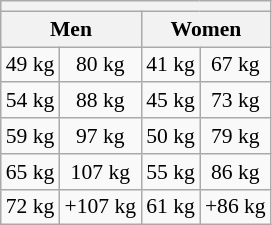<table class="wikitable" style="text-align:center; font-size:90%">
<tr>
<th colspan="4"></th>
</tr>
<tr>
<th colspan="2" style="text-align:center;">Men</th>
<th colspan="2" style="text-align:center;">Women</th>
</tr>
<tr>
<td>49 kg</td>
<td>80 kg</td>
<td>41 kg</td>
<td>67 kg</td>
</tr>
<tr>
<td>54 kg</td>
<td>88 kg</td>
<td>45 kg</td>
<td>73 kg</td>
</tr>
<tr>
<td>59 kg</td>
<td>97 kg</td>
<td>50 kg</td>
<td>79 kg</td>
</tr>
<tr>
<td>65 kg</td>
<td>107 kg</td>
<td>55 kg</td>
<td>86 kg</td>
</tr>
<tr>
<td>72 kg</td>
<td>+107 kg</td>
<td>61 kg</td>
<td>+86 kg</td>
</tr>
</table>
